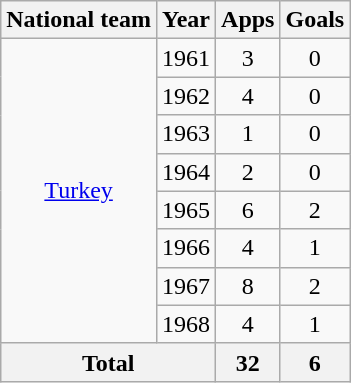<table class=wikitable style="text-align: center;">
<tr>
<th>National team</th>
<th>Year</th>
<th>Apps</th>
<th>Goals</th>
</tr>
<tr>
<td rowspan="8"><a href='#'>Turkey</a></td>
<td>1961</td>
<td>3</td>
<td>0</td>
</tr>
<tr>
<td>1962</td>
<td>4</td>
<td>0</td>
</tr>
<tr>
<td>1963</td>
<td>1</td>
<td>0</td>
</tr>
<tr>
<td>1964</td>
<td>2</td>
<td>0</td>
</tr>
<tr>
<td>1965</td>
<td>6</td>
<td>2</td>
</tr>
<tr>
<td>1966</td>
<td>4</td>
<td>1</td>
</tr>
<tr>
<td>1967</td>
<td>8</td>
<td>2</td>
</tr>
<tr>
<td>1968</td>
<td>4</td>
<td>1</td>
</tr>
<tr>
<th colspan="2">Total</th>
<th>32</th>
<th>6</th>
</tr>
</table>
